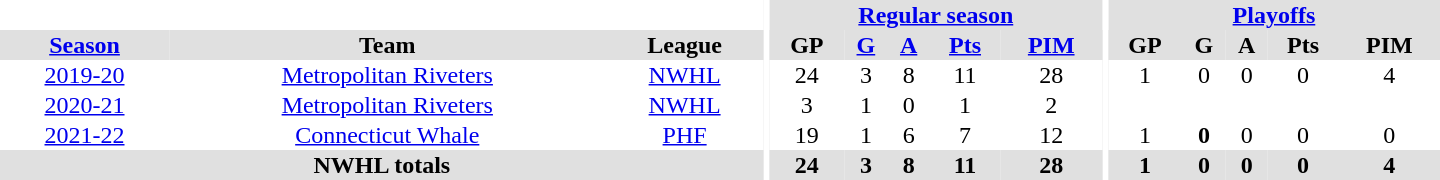<table border="0" cellpadding="1" cellspacing="0" style="text-align:center; width:60em">
<tr bgcolor="#e0e0e0">
<th colspan="3" bgcolor="#ffffff"></th>
<th rowspan="100" bgcolor="#ffffff"></th>
<th colspan="5"><a href='#'>Regular season</a></th>
<th rowspan="100" bgcolor="#ffffff"></th>
<th colspan="5"><a href='#'>Playoffs</a></th>
</tr>
<tr bgcolor="#e0e0e0">
<th><a href='#'>Season</a></th>
<th>Team</th>
<th>League</th>
<th>GP</th>
<th><a href='#'>G</a></th>
<th><a href='#'>A</a></th>
<th><a href='#'>Pts</a></th>
<th><a href='#'>PIM</a></th>
<th>GP</th>
<th>G</th>
<th>A</th>
<th>Pts</th>
<th>PIM</th>
</tr>
<tr>
<td><a href='#'>2019-20</a></td>
<td><a href='#'>Metropolitan Riveters</a></td>
<td><a href='#'>NWHL</a></td>
<td>24</td>
<td>3</td>
<td>8</td>
<td>11</td>
<td>28</td>
<td>1</td>
<td>0</td>
<td>0</td>
<td>0</td>
<td>4</td>
</tr>
<tr>
<td><a href='#'>2020-21</a></td>
<td><a href='#'>Metropolitan Riveters</a></td>
<td><a href='#'>NWHL</a></td>
<td>3</td>
<td>1</td>
<td>0</td>
<td>1</td>
<td>2</td>
<td></td>
<td></td>
<td></td>
<td></td>
<td></td>
</tr>
<tr>
<td><a href='#'>2021-22</a></td>
<td><a href='#'>Connecticut Whale</a></td>
<td><a href='#'>PHF</a></td>
<td>19</td>
<td>1</td>
<td>6</td>
<td>7</td>
<td>12</td>
<td>1</td>
<th>0</th>
<td>0</td>
<td>0</td>
<td>0</td>
</tr>
<tr bgcolor="#e0e0e0">
<th colspan="3">NWHL totals</th>
<th>24</th>
<th>3</th>
<th>8</th>
<th>11</th>
<th>28</th>
<th>1</th>
<th>0</th>
<th>0</th>
<th>0</th>
<th>4</th>
</tr>
</table>
